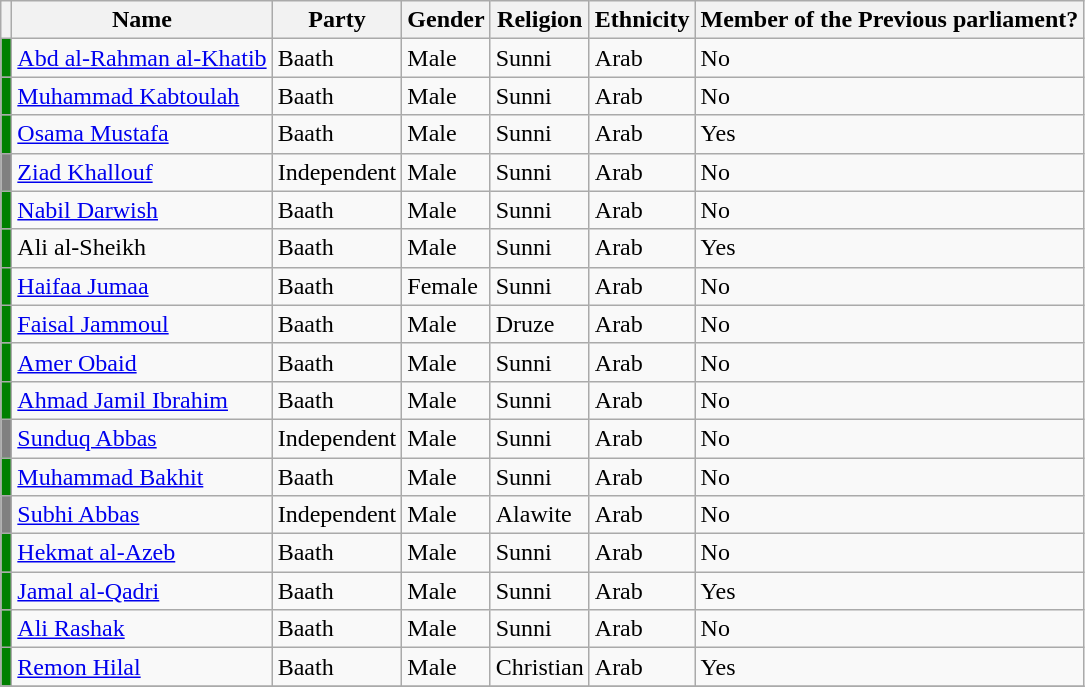<table class="wikitable sortable">
<tr>
<th></th>
<th>Name</th>
<th>Party</th>
<th>Gender</th>
<th>Religion</th>
<th>Ethnicity</th>
<th>Member of the Previous parliament?</th>
</tr>
<tr>
<td bgcolor="green"></td>
<td><a href='#'>Abd al-Rahman al-Khatib</a></td>
<td>Baath</td>
<td>Male</td>
<td>Sunni</td>
<td>Arab</td>
<td>No</td>
</tr>
<tr>
<td bgcolor="green"></td>
<td><a href='#'>Muhammad Kabtoulah</a></td>
<td>Baath</td>
<td>Male</td>
<td>Sunni</td>
<td>Arab</td>
<td>No</td>
</tr>
<tr>
<td bgcolor="green"></td>
<td><a href='#'>Osama Mustafa</a></td>
<td>Baath</td>
<td>Male</td>
<td>Sunni</td>
<td>Arab</td>
<td>Yes</td>
</tr>
<tr>
<td bgcolor="grey"></td>
<td><a href='#'>Ziad Khallouf</a></td>
<td>Independent</td>
<td>Male</td>
<td>Sunni</td>
<td>Arab</td>
<td>No</td>
</tr>
<tr>
<td bgcolor="green"></td>
<td><a href='#'>Nabil Darwish</a></td>
<td>Baath</td>
<td>Male</td>
<td>Sunni</td>
<td>Arab</td>
<td>No</td>
</tr>
<tr>
<td bgcolor="green"></td>
<td>Ali al-Sheikh</td>
<td>Baath</td>
<td>Male</td>
<td>Sunni</td>
<td>Arab</td>
<td>Yes</td>
</tr>
<tr>
<td bgcolor="green"></td>
<td><a href='#'>Haifaa Jumaa</a></td>
<td>Baath</td>
<td>Female</td>
<td>Sunni</td>
<td>Arab</td>
<td>No</td>
</tr>
<tr>
<td bgcolor="green"></td>
<td><a href='#'>Faisal Jammoul</a></td>
<td>Baath</td>
<td>Male</td>
<td>Druze</td>
<td>Arab</td>
<td>No</td>
</tr>
<tr>
<td bgcolor="green"></td>
<td><a href='#'>Amer Obaid</a></td>
<td>Baath</td>
<td>Male</td>
<td>Sunni</td>
<td>Arab</td>
<td>No</td>
</tr>
<tr>
<td bgcolor="green"></td>
<td><a href='#'>Ahmad Jamil Ibrahim</a></td>
<td>Baath</td>
<td>Male</td>
<td>Sunni</td>
<td>Arab</td>
<td>No</td>
</tr>
<tr>
<td bgcolor="grey"></td>
<td><a href='#'>Sunduq Abbas</a></td>
<td>Independent</td>
<td>Male</td>
<td>Sunni</td>
<td>Arab</td>
<td>No</td>
</tr>
<tr>
<td bgcolor="green"></td>
<td><a href='#'>Muhammad Bakhit</a></td>
<td>Baath</td>
<td>Male</td>
<td>Sunni</td>
<td>Arab</td>
<td>No</td>
</tr>
<tr>
<td bgcolor="grey"></td>
<td><a href='#'>Subhi Abbas</a></td>
<td>Independent</td>
<td>Male</td>
<td>Alawite</td>
<td>Arab</td>
<td>No</td>
</tr>
<tr>
<td bgcolor="green"></td>
<td><a href='#'>Hekmat al-Azeb</a></td>
<td>Baath</td>
<td>Male</td>
<td>Sunni</td>
<td>Arab</td>
<td>No</td>
</tr>
<tr>
<td bgcolor="green"></td>
<td><a href='#'>Jamal al-Qadri</a></td>
<td>Baath</td>
<td>Male</td>
<td>Sunni</td>
<td>Arab</td>
<td>Yes</td>
</tr>
<tr>
<td bgcolor="green"></td>
<td><a href='#'>Ali Rashak</a></td>
<td>Baath</td>
<td>Male</td>
<td>Sunni</td>
<td>Arab</td>
<td>No</td>
</tr>
<tr>
<td bgcolor="green"></td>
<td><a href='#'>Remon Hilal</a></td>
<td>Baath</td>
<td>Male</td>
<td>Christian</td>
<td>Arab</td>
<td>Yes</td>
</tr>
<tr>
</tr>
</table>
